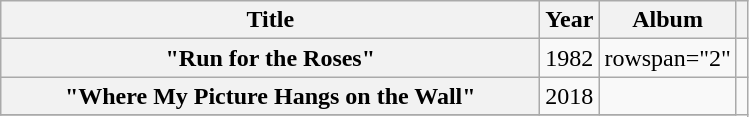<table class="wikitable plainrowheaders" style="text-align:center;">
<tr>
<th style="width:22em;">Title</th>
<th>Year</th>
<th>Album</th>
<th></th>
</tr>
<tr>
<th scope="row">"Run for the Roses"<br></th>
<td>1982</td>
<td>rowspan="2" </td>
<td align="center"></td>
</tr>
<tr>
<th scope="row">"Where My Picture Hangs on the Wall"<br></th>
<td>2018</td>
<td align="center"></td>
</tr>
<tr>
</tr>
</table>
